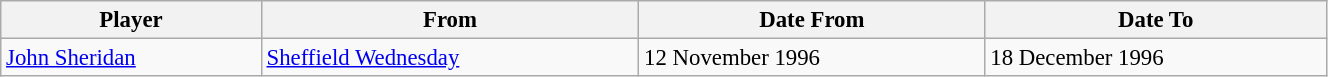<table class="wikitable sortable" style="text-align:center; font-size:95%;width:70%; text-align:left">
<tr>
<th>Player</th>
<th>From</th>
<th>Date From</th>
<th>Date To</th>
</tr>
<tr --->
<td> <a href='#'>John Sheridan</a></td>
<td><a href='#'>Sheffield Wednesday</a></td>
<td>12 November 1996</td>
<td>18 December 1996</td>
</tr>
</table>
